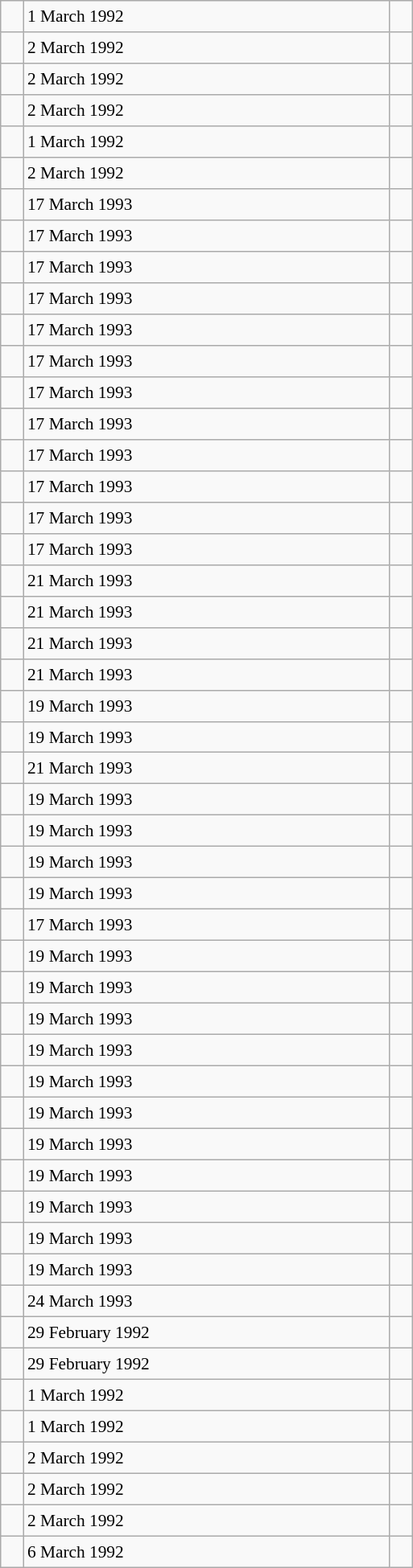<table class="wikitable" style="font-size: 89%; float: left; width: 24em; margin-right: 1em;height: 1300px;">
<tr>
<td></td>
<td>1 March 1992</td>
<td></td>
</tr>
<tr>
<td></td>
<td>2 March 1992</td>
<td></td>
</tr>
<tr>
<td></td>
<td>2 March 1992</td>
<td></td>
</tr>
<tr>
<td></td>
<td>2 March 1992</td>
<td></td>
</tr>
<tr>
<td></td>
<td>1 March 1992</td>
<td></td>
</tr>
<tr>
<td></td>
<td>2 March 1992</td>
<td></td>
</tr>
<tr>
<td></td>
<td>17 March 1993</td>
<td></td>
</tr>
<tr>
<td></td>
<td>17 March 1993</td>
<td></td>
</tr>
<tr>
<td></td>
<td>17 March 1993</td>
<td></td>
</tr>
<tr>
<td></td>
<td>17 March 1993</td>
<td></td>
</tr>
<tr>
<td></td>
<td>17 March 1993</td>
<td></td>
</tr>
<tr>
<td></td>
<td>17 March 1993</td>
<td></td>
</tr>
<tr>
<td></td>
<td>17 March 1993</td>
<td></td>
</tr>
<tr>
<td></td>
<td>17 March 1993</td>
<td></td>
</tr>
<tr>
<td></td>
<td>17 March 1993</td>
<td></td>
</tr>
<tr>
<td></td>
<td>17 March 1993</td>
<td></td>
</tr>
<tr>
<td></td>
<td>17 March 1993</td>
<td></td>
</tr>
<tr>
<td></td>
<td>17 March 1993</td>
<td></td>
</tr>
<tr>
<td></td>
<td>21 March 1993</td>
<td></td>
</tr>
<tr>
<td></td>
<td>21 March 1993</td>
<td></td>
</tr>
<tr>
<td></td>
<td>21 March 1993</td>
<td></td>
</tr>
<tr>
<td></td>
<td>21 March 1993</td>
<td></td>
</tr>
<tr>
<td></td>
<td>19 March 1993</td>
<td></td>
</tr>
<tr>
<td></td>
<td>19 March 1993</td>
<td></td>
</tr>
<tr>
<td></td>
<td>21 March 1993</td>
<td></td>
</tr>
<tr>
<td></td>
<td>19 March 1993</td>
<td></td>
</tr>
<tr>
<td></td>
<td>19 March 1993</td>
<td></td>
</tr>
<tr>
<td></td>
<td>19 March 1993</td>
<td></td>
</tr>
<tr>
<td></td>
<td>19 March 1993</td>
<td></td>
</tr>
<tr>
<td></td>
<td>17 March 1993</td>
<td></td>
</tr>
<tr>
<td></td>
<td>19 March 1993</td>
<td></td>
</tr>
<tr>
<td></td>
<td>19 March 1993</td>
<td></td>
</tr>
<tr>
<td></td>
<td>19 March 1993</td>
<td></td>
</tr>
<tr>
<td></td>
<td>19 March 1993</td>
<td></td>
</tr>
<tr>
<td></td>
<td>19 March 1993</td>
<td></td>
</tr>
<tr>
<td></td>
<td>19 March 1993</td>
<td></td>
</tr>
<tr>
<td></td>
<td>19 March 1993</td>
<td></td>
</tr>
<tr>
<td></td>
<td>19 March 1993</td>
<td></td>
</tr>
<tr>
<td></td>
<td>19 March 1993</td>
<td></td>
</tr>
<tr>
<td></td>
<td>19 March 1993</td>
<td></td>
</tr>
<tr>
<td></td>
<td>19 March 1993</td>
<td></td>
</tr>
<tr>
<td></td>
<td>24 March 1993</td>
<td></td>
</tr>
<tr>
<td></td>
<td>29 February 1992</td>
<td></td>
</tr>
<tr>
<td></td>
<td>29 February 1992</td>
<td></td>
</tr>
<tr>
<td></td>
<td>1 March 1992</td>
<td></td>
</tr>
<tr>
<td></td>
<td>1 March 1992</td>
<td></td>
</tr>
<tr>
<td></td>
<td>2 March 1992</td>
<td></td>
</tr>
<tr>
<td></td>
<td>2 March 1992</td>
<td></td>
</tr>
<tr>
<td></td>
<td>2 March 1992</td>
<td></td>
</tr>
<tr>
<td></td>
<td>6 March 1992</td>
<td></td>
</tr>
</table>
